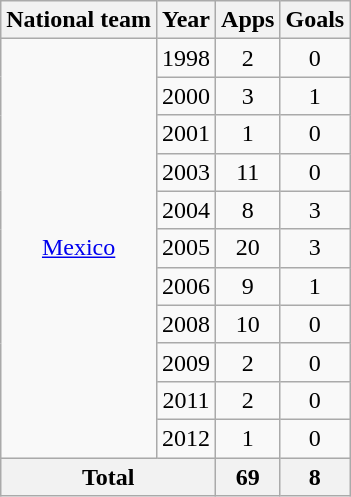<table class="wikitable" style="text-align: center;">
<tr>
<th>National team</th>
<th>Year</th>
<th>Apps</th>
<th>Goals</th>
</tr>
<tr>
<td rowspan="11" valign="center"><a href='#'>Mexico</a></td>
<td>1998</td>
<td>2</td>
<td>0</td>
</tr>
<tr>
<td>2000</td>
<td>3</td>
<td>1</td>
</tr>
<tr>
<td>2001</td>
<td>1</td>
<td>0</td>
</tr>
<tr>
<td>2003</td>
<td>11</td>
<td>0</td>
</tr>
<tr>
<td>2004</td>
<td>8</td>
<td>3</td>
</tr>
<tr>
<td>2005</td>
<td>20</td>
<td>3</td>
</tr>
<tr>
<td>2006</td>
<td>9</td>
<td>1</td>
</tr>
<tr>
<td>2008</td>
<td>10</td>
<td>0</td>
</tr>
<tr>
<td>2009</td>
<td>2</td>
<td>0</td>
</tr>
<tr>
<td>2011</td>
<td>2</td>
<td>0</td>
</tr>
<tr>
<td>2012</td>
<td>1</td>
<td>0</td>
</tr>
<tr>
<th colspan="2">Total</th>
<th>69</th>
<th>8</th>
</tr>
</table>
